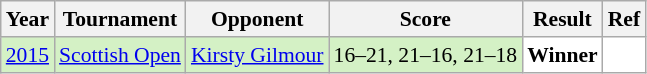<table class="sortable wikitable" style="font-size: 90%;">
<tr>
<th>Year</th>
<th>Tournament</th>
<th>Opponent</th>
<th>Score</th>
<th>Result</th>
<th>Ref</th>
</tr>
<tr style="background:#D4F1C5">
<td align="center"><a href='#'>2015</a></td>
<td align="left"><a href='#'>Scottish Open</a></td>
<td align="left"> <a href='#'>Kirsty Gilmour</a></td>
<td align="left">16–21, 21–16, 21–18</td>
<td style="text-align:left; background:white"> <strong>Winner</strong></td>
<td style="text-align:center; background:white"></td>
</tr>
</table>
